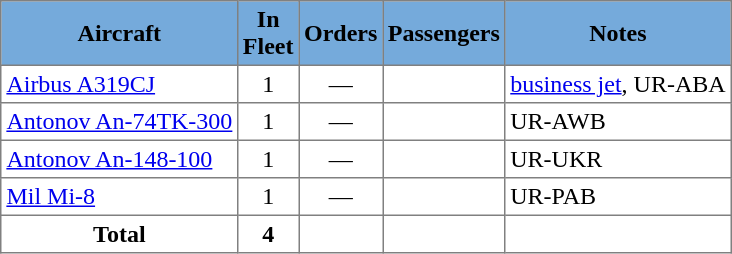<table class="toccolours" border="1" cellpadding="3" style="margin:1em auto; border-collapse:collapse">
<tr bgcolor=#75aadb>
<th>Aircraft</th>
<th>In<br>Fleet</th>
<th>Orders</th>
<th>Passengers</th>
<th>Notes</th>
</tr>
<tr>
<td><a href='#'>Airbus A319CJ</a></td>
<td align="center">1</td>
<td align="center">—</td>
<td align="center"></td>
<td><a href='#'>business jet</a>, UR-ABA</td>
</tr>
<tr>
<td><a href='#'>Antonov An-74TK-300</a></td>
<td align="center">1</td>
<td align="center">—</td>
<td align="center"></td>
<td>UR-AWB</td>
</tr>
<tr>
<td><a href='#'>Antonov An-148-100</a></td>
<td align="center">1</td>
<td align="center">—</td>
<td align="center"></td>
<td>UR-UKR</td>
</tr>
<tr>
<td><a href='#'>Mil Mi-8</a></td>
<td align="center">1</td>
<td align="center">—</td>
<td align="center"></td>
<td>UR-PAB</td>
</tr>
<tr>
<th>Total</th>
<th>4</th>
<th></th>
<th></th>
<th></th>
</tr>
</table>
